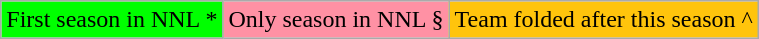<table class="wikitable" style="font-size:100%;line-height:1.1;">
<tr>
<td style="background-color:#00FF00;">First season in NNL *</td>
<td style="background-color:#FF91A4;">Only season in NNL §</td>
<td style="background-color:#FFC40C;">Team folded after this season ^</td>
</tr>
</table>
